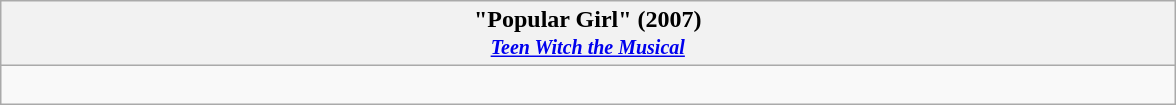<table style= "width:62%;" class="wikitable collapsible collapsed">
<tr>
<th>"Popular Girl" (2007)<br><small><em><a href='#'>Teen Witch the Musical</a></em></small></th>
</tr>
<tr>
<td><br></td>
</tr>
</table>
